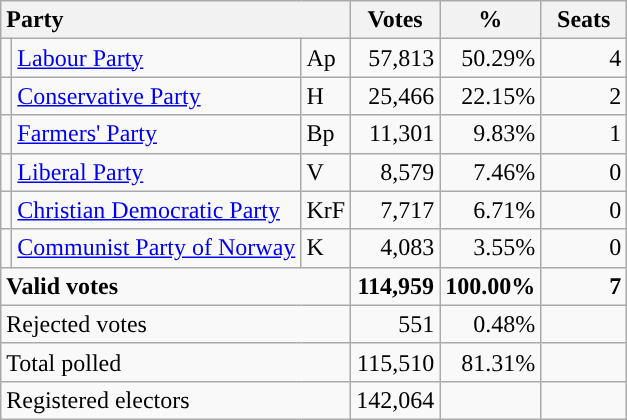<table class="wikitable" border="1" style="text-align:right;">
<tr>
<th style="text-align:left;" colspan=3>Party</th>
<th align=center width="50">Votes</th>
<th align=center width="50">%</th>
<th align=center width="50">Seats</th>
</tr>
<tr>
<td style="color:inherit;background:"></td>
<td align=left><a href='#'>Labour Party</a></td>
<td align=left>Ap</td>
<td>57,813</td>
<td>50.29%</td>
<td>4</td>
</tr>
<tr>
<td style="color:inherit;background:"></td>
<td align=left><a href='#'>Conservative Party</a></td>
<td align=left>H</td>
<td>25,466</td>
<td>22.15%</td>
<td>2</td>
</tr>
<tr>
<td style="color:inherit;background:"></td>
<td align=left><a href='#'>Farmers' Party</a></td>
<td align=left>Bp</td>
<td>11,301</td>
<td>9.83%</td>
<td>1</td>
</tr>
<tr>
<td style="color:inherit;background:"></td>
<td align=left><a href='#'>Liberal Party</a></td>
<td align=left>V</td>
<td>8,579</td>
<td>7.46%</td>
<td>0</td>
</tr>
<tr>
<td style="color:inherit;background:"></td>
<td align=left><a href='#'>Christian Democratic Party</a></td>
<td align=left>KrF</td>
<td>7,717</td>
<td>6.71%</td>
<td>0</td>
</tr>
<tr>
<td style="color:inherit;background:"></td>
<td align=left><a href='#'>Communist Party of Norway</a></td>
<td align=left>K</td>
<td>4,083</td>
<td>3.55%</td>
<td>0</td>
</tr>
<tr style="font-weight:bold">
<td align=left colspan=3>Valid votes</td>
<td>114,959</td>
<td>100.00%</td>
<td>7</td>
</tr>
<tr>
<td align=left colspan=3>Rejected votes</td>
<td>551</td>
<td>0.48%</td>
<td></td>
</tr>
<tr>
<td align=left colspan=3>Total polled</td>
<td>115,510</td>
<td>81.31%</td>
<td></td>
</tr>
<tr>
<td align=left colspan=3>Registered electors</td>
<td>142,064</td>
<td></td>
<td></td>
</tr>
</table>
